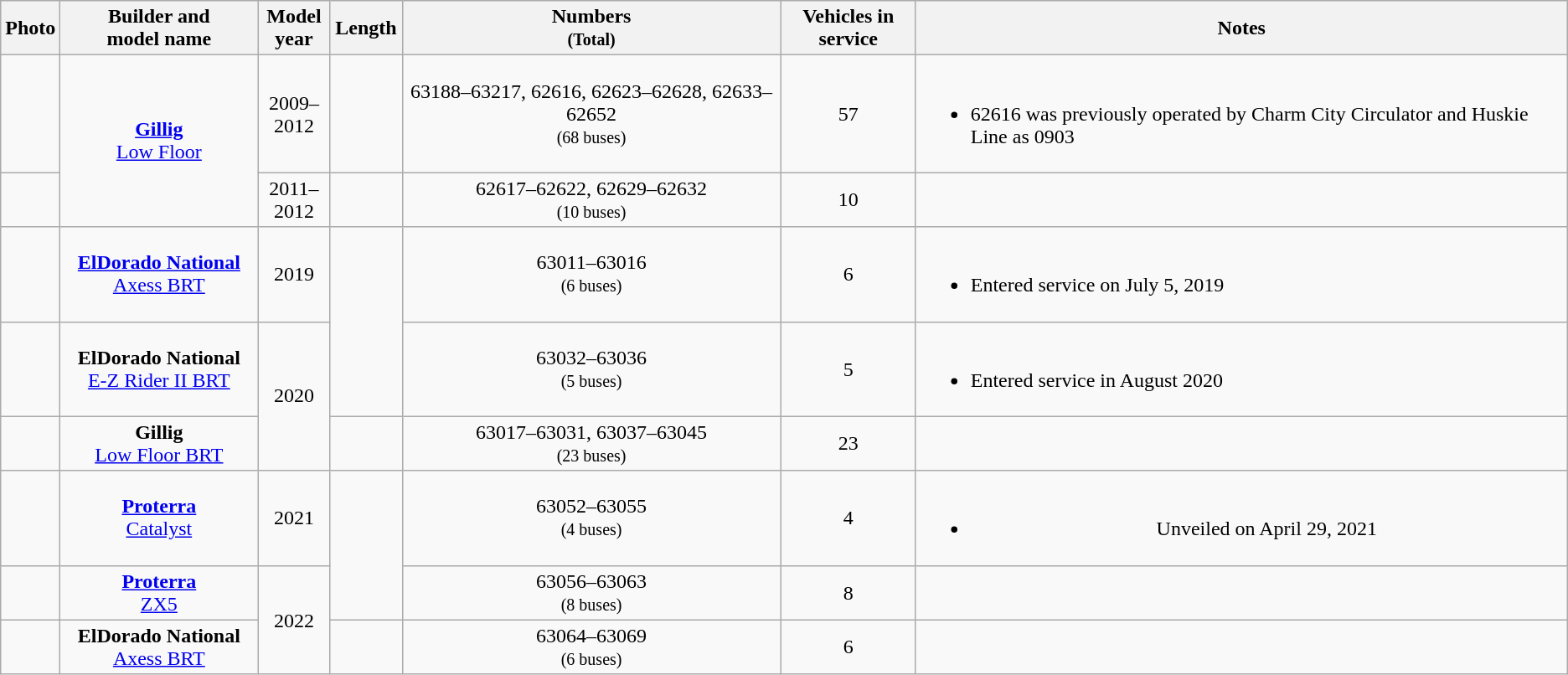<table class="wikitable">
<tr>
<th>Photo</th>
<th width="150px">Builder and<br>model name</th>
<th width="50px">Model year</th>
<th width="50px">Length</th>
<th>Numbers<br><small>(Total)</small></th>
<th width="100px;">Vehicles in service</th>
<th>Notes</th>
</tr>
<tr>
<td align=center></td>
<td rowspan=2 align=center><strong><a href='#'>Gillig</a></strong><br><a href='#'>Low Floor</a></td>
<td align=center>2009–2012</td>
<td align=center></td>
<td align=center>63188–63217, 62616, 62623–62628, 62633–62652<br><small>(68 buses)</small></td>
<td align=center>57</td>
<td><br><ul><li>62616 was previously operated by Charm City Circulator and Huskie Line as 0903</li></ul></td>
</tr>
<tr>
<td align=center></td>
<td align=center>2011–2012</td>
<td align=center></td>
<td align=center>62617–62622, 62629–62632<br><small>(10 buses)</small></td>
<td align=center>10</td>
<td></td>
</tr>
<tr>
<td align=center></td>
<td align=center><strong><a href='#'>ElDorado National</a></strong><br><a href='#'>Axess BRT</a></td>
<td align=center>2019</td>
<td rowspan=2 align=center></td>
<td align=center>63011–63016<br><small>(6 buses)</small></td>
<td align=center>6</td>
<td><br><ul><li>Entered service on July 5, 2019</li></ul></td>
</tr>
<tr>
<td align=center></td>
<td align=center><strong>ElDorado National</strong><br><a href='#'>E-Z Rider II BRT</a></td>
<td rowspan=2 align=center>2020</td>
<td align=center>63032–63036<br><small>(5 buses)</small></td>
<td align=center>5</td>
<td><br><ul><li>Entered service in August 2020</li></ul></td>
</tr>
<tr>
<td align=center></td>
<td align=center><strong>Gillig</strong><br><a href='#'>Low Floor BRT</a></td>
<td align=center></td>
<td align=center>63017–63031, 63037–63045<br><small>(23 buses)</small></td>
<td align=center>23</td>
<td align=center></td>
</tr>
<tr>
<td align=center></td>
<td align=center><strong><a href='#'>Proterra</a></strong><br><a href='#'>Catalyst</a></td>
<td align=center>2021</td>
<td rowspan=2 align=center></td>
<td align=center>63052–63055<br><small>(4 buses)</small></td>
<td align=center>4</td>
<td align=center><br><ul><li>Unveiled on April 29, 2021</li></ul></td>
</tr>
<tr>
<td align=center></td>
<td align=center><strong><a href='#'>Proterra</a></strong><br><a href='#'>ZX5</a></td>
<td rowspan=2 align=center>2022</td>
<td align=center>63056–63063<br><small>(8 buses)</small></td>
<td align=center>8</td>
<td align=center></td>
</tr>
<tr>
<td align=center></td>
<td align=center><strong>ElDorado National</strong><br><a href='#'>Axess BRT</a></td>
<td align=center></td>
<td align=center>63064–63069<br><small>(6 buses)</small></td>
<td align=center>6</td>
<td align=center></td>
</tr>
</table>
